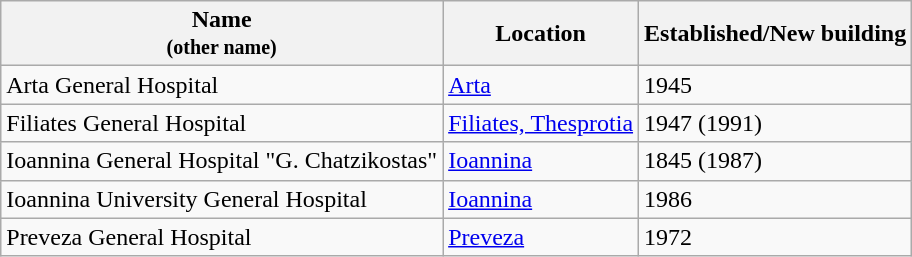<table class="wikitable sortable stripe">
<tr>
<th>Name<br> <small>(other name)</small></th>
<th>Location</th>
<th>Established/New building</th>
</tr>
<tr>
<td>Arta General Hospital</td>
<td><a href='#'>Arta</a></td>
<td>1945</td>
</tr>
<tr>
<td>Filiates General Hospital</td>
<td><a href='#'>Filiates, Thesprotia</a></td>
<td>1947 (1991)</td>
</tr>
<tr>
<td>Ioannina General Hospital "G. Chatzikostas"</td>
<td><a href='#'>Ioannina</a></td>
<td>1845 (1987)</td>
</tr>
<tr>
<td>Ioannina University General Hospital</td>
<td><a href='#'>Ioannina</a></td>
<td>1986</td>
</tr>
<tr>
<td>Preveza General Hospital</td>
<td><a href='#'>Preveza</a></td>
<td>1972</td>
</tr>
</table>
